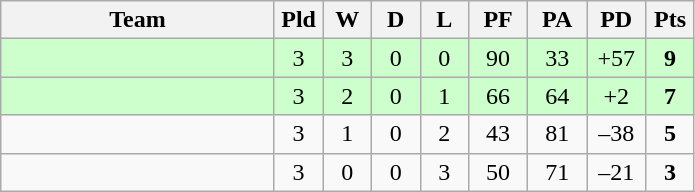<table class="wikitable" style="text-align:center;">
<tr>
<th width=175>Team</th>
<th width=25 abbr="Played">Pld</th>
<th width=25 abbr="Won">W</th>
<th width=25 abbr="Drawn">D</th>
<th width=25 abbr="Lost">L</th>
<th width=32 abbr="Points for">PF</th>
<th width=32 abbr="Points against">PA</th>
<th width=32 abbr="Points difference">PD</th>
<th width=25 abbr="Points">Pts</th>
</tr>
<tr bgcolor=ccffcc>
<td align=left></td>
<td>3</td>
<td>3</td>
<td>0</td>
<td>0</td>
<td>90</td>
<td>33</td>
<td>+57</td>
<td><strong>9</strong></td>
</tr>
<tr bgcolor=ccffcc>
<td align=left></td>
<td>3</td>
<td>2</td>
<td>0</td>
<td>1</td>
<td>66</td>
<td>64</td>
<td>+2</td>
<td><strong>7</strong></td>
</tr>
<tr>
<td align=left></td>
<td>3</td>
<td>1</td>
<td>0</td>
<td>2</td>
<td>43</td>
<td>81</td>
<td>–38</td>
<td><strong>5</strong></td>
</tr>
<tr>
<td align=left></td>
<td>3</td>
<td>0</td>
<td>0</td>
<td>3</td>
<td>50</td>
<td>71</td>
<td>–21</td>
<td><strong>3</strong></td>
</tr>
</table>
